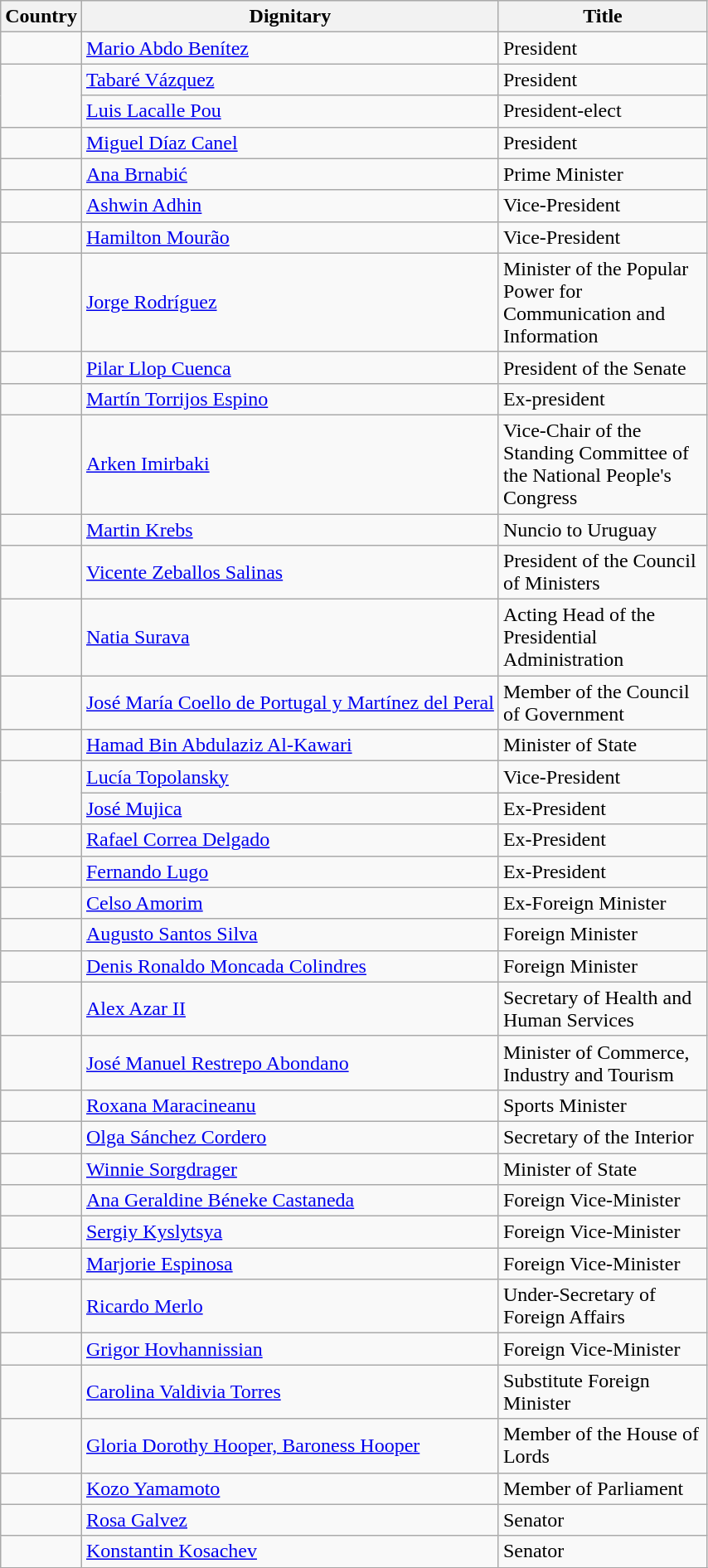<table class="wikitable sortable">
<tr>
<th>Country</th>
<th>Dignitary</th>
<th width="160px">Title</th>
</tr>
<tr>
<td></td>
<td><a href='#'>Mario Abdo Benítez</a></td>
<td>President</td>
</tr>
<tr>
<td rowspan="2"></td>
<td><a href='#'>Tabaré Vázquez</a></td>
<td>President</td>
</tr>
<tr>
<td><a href='#'>Luis Lacalle Pou</a></td>
<td>President-elect</td>
</tr>
<tr>
<td></td>
<td><a href='#'>Miguel Díaz Canel</a></td>
<td>President</td>
</tr>
<tr>
<td></td>
<td><a href='#'>Ana Brnabić</a></td>
<td>Prime Minister</td>
</tr>
<tr>
<td></td>
<td><a href='#'>Ashwin Adhin</a></td>
<td>Vice-President</td>
</tr>
<tr>
<td></td>
<td><a href='#'>Hamilton Mourão</a></td>
<td>Vice-President</td>
</tr>
<tr>
<td></td>
<td><a href='#'>Jorge Rodríguez</a></td>
<td>Minister of the Popular Power for Communication and Information</td>
</tr>
<tr>
<td></td>
<td><a href='#'>Pilar Llop Cuenca</a></td>
<td>President of the Senate</td>
</tr>
<tr>
<td></td>
<td><a href='#'>Martín Torrijos Espino</a></td>
<td>Ex-president</td>
</tr>
<tr>
<td></td>
<td><a href='#'>Arken Imirbaki</a></td>
<td>Vice-Chair of the Standing Committee of the National People's Congress</td>
</tr>
<tr>
<td></td>
<td><a href='#'>Martin Krebs</a></td>
<td>Nuncio to Uruguay</td>
</tr>
<tr>
<td></td>
<td><a href='#'>Vicente Zeballos Salinas</a></td>
<td>President of the Council of Ministers</td>
</tr>
<tr>
<td></td>
<td><a href='#'>Natia Surava</a></td>
<td>Acting Head of the Presidential Administration</td>
</tr>
<tr>
<td></td>
<td><a href='#'>José María Coello de Portugal y Martínez del Peral</a></td>
<td>Member of the Council of Government</td>
</tr>
<tr>
<td></td>
<td><a href='#'>Hamad Bin Abdulaziz Al-Kawari</a></td>
<td>Minister of State</td>
</tr>
<tr>
<td rowspan="2"></td>
<td><a href='#'>Lucía Topolansky</a></td>
<td>Vice-President</td>
</tr>
<tr>
<td><a href='#'>José Mujica</a></td>
<td>Ex-President</td>
</tr>
<tr>
<td></td>
<td><a href='#'>Rafael Correa Delgado</a></td>
<td>Ex-President</td>
</tr>
<tr>
<td></td>
<td><a href='#'>Fernando Lugo</a></td>
<td>Ex-President</td>
</tr>
<tr>
<td></td>
<td><a href='#'>Celso Amorim</a></td>
<td>Ex-Foreign Minister</td>
</tr>
<tr>
<td></td>
<td><a href='#'>Augusto Santos Silva</a></td>
<td>Foreign Minister</td>
</tr>
<tr>
<td></td>
<td><a href='#'>Denis Ronaldo Moncada Colindres</a></td>
<td>Foreign Minister</td>
</tr>
<tr>
<td></td>
<td><a href='#'>Alex Azar II</a></td>
<td>Secretary of Health and Human Services</td>
</tr>
<tr>
<td></td>
<td><a href='#'>José Manuel Restrepo Abondano</a></td>
<td>Minister of Commerce, Industry and Tourism</td>
</tr>
<tr>
<td></td>
<td><a href='#'>Roxana Maracineanu</a></td>
<td>Sports Minister</td>
</tr>
<tr>
<td></td>
<td><a href='#'>Olga Sánchez Cordero</a></td>
<td>Secretary of the Interior</td>
</tr>
<tr>
<td></td>
<td><a href='#'>Winnie Sorgdrager</a></td>
<td>Minister of State</td>
</tr>
<tr>
<td></td>
<td><a href='#'>Ana Geraldine Béneke Castaneda</a></td>
<td>Foreign Vice-Minister</td>
</tr>
<tr>
<td></td>
<td><a href='#'>Sergiy Kyslytsya</a></td>
<td>Foreign Vice-Minister</td>
</tr>
<tr>
<td></td>
<td><a href='#'>Marjorie Espinosa</a></td>
<td>Foreign Vice-Minister</td>
</tr>
<tr>
<td></td>
<td><a href='#'>Ricardo Merlo</a></td>
<td>Under-Secretary of Foreign Affairs</td>
</tr>
<tr>
<td></td>
<td><a href='#'>Grigor Hovhannissian</a></td>
<td>Foreign Vice-Minister</td>
</tr>
<tr>
<td></td>
<td><a href='#'>Carolina Valdivia Torres</a></td>
<td>Substitute Foreign Minister</td>
</tr>
<tr>
<td></td>
<td><a href='#'>Gloria Dorothy Hooper, Baroness Hooper</a></td>
<td>Member of the House of Lords</td>
</tr>
<tr>
<td></td>
<td><a href='#'>Kozo Yamamoto</a></td>
<td>Member of Parliament</td>
</tr>
<tr>
<td></td>
<td><a href='#'>Rosa Galvez</a></td>
<td>Senator</td>
</tr>
<tr>
<td></td>
<td><a href='#'>Konstantin Kosachev</a></td>
<td>Senator</td>
</tr>
<tr>
</tr>
</table>
